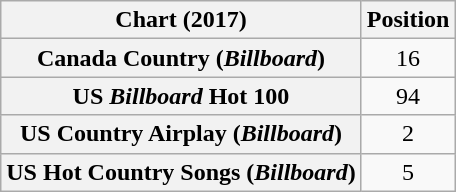<table class="wikitable sortable plainrowheaders" style="text-align:center">
<tr>
<th scope="col">Chart (2017)</th>
<th scope="col">Position</th>
</tr>
<tr>
<th scope="row">Canada Country (<em>Billboard</em>)</th>
<td>16</td>
</tr>
<tr>
<th scope="row">US <em>Billboard</em> Hot 100</th>
<td>94</td>
</tr>
<tr>
<th scope="row">US Country Airplay (<em>Billboard</em>)</th>
<td>2</td>
</tr>
<tr>
<th scope="row">US Hot Country Songs (<em>Billboard</em>)</th>
<td>5</td>
</tr>
</table>
